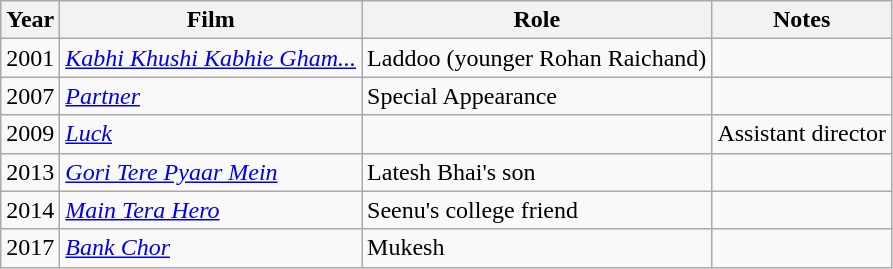<table class="wikitable sortable">
<tr>
<th>Year</th>
<th>Film</th>
<th>Role</th>
<th>Notes</th>
</tr>
<tr>
<td>2001</td>
<td><em><a href='#'>Kabhi Khushi Kabhie Gham...</a></em></td>
<td>Laddoo (younger Rohan Raichand)</td>
<td></td>
</tr>
<tr>
<td>2007</td>
<td><em> <a href='#'>Partner</a> </em></td>
<td>Special Appearance</td>
<td></td>
</tr>
<tr>
<td>2009</td>
<td><em><a href='#'>Luck</a></em></td>
<td></td>
<td>Assistant director</td>
</tr>
<tr>
<td>2013</td>
<td><em><a href='#'>Gori Tere Pyaar Mein</a></em></td>
<td>Latesh Bhai's son</td>
<td></td>
</tr>
<tr>
<td>2014</td>
<td><em><a href='#'>Main Tera Hero</a></em></td>
<td>Seenu's college friend</td>
<td></td>
</tr>
<tr>
<td>2017</td>
<td><em><a href='#'>Bank Chor</a></em></td>
<td>Mukesh</td>
<td></td>
</tr>
</table>
